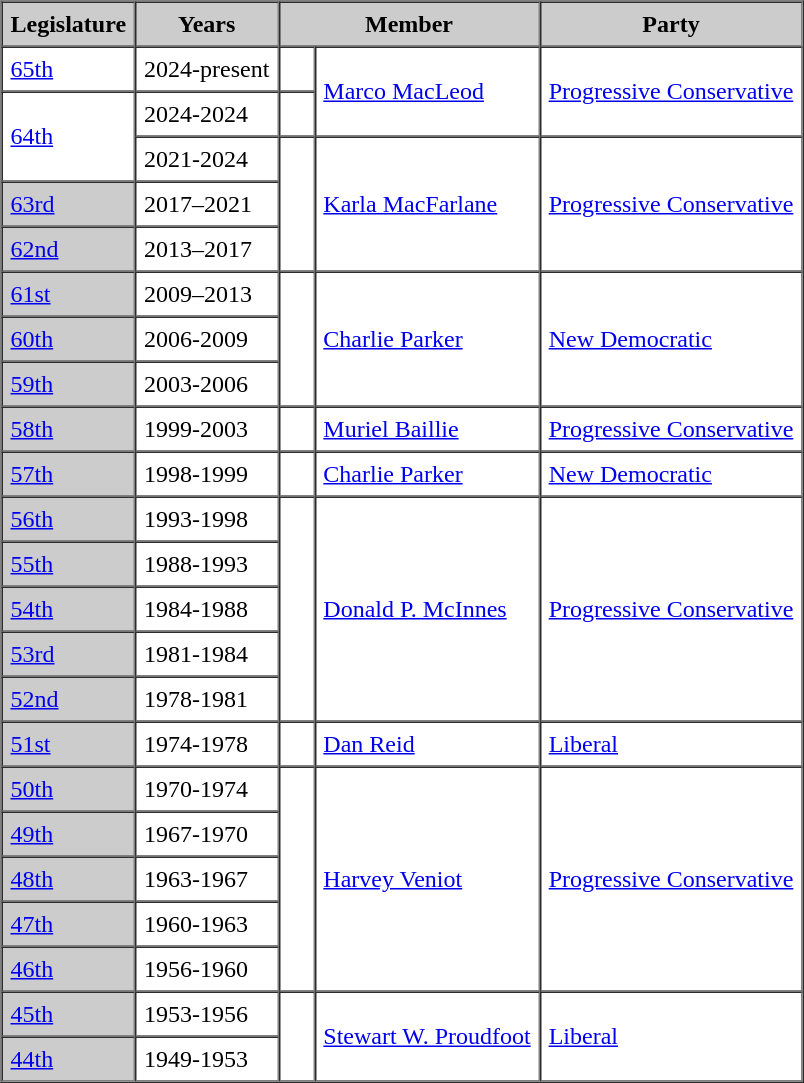<table border=1 cellpadding=5 cellspacing=0>
<tr bgcolor="CCCCCC">
<th>Legislature</th>
<th>Years</th>
<th colspan="2">Member</th>
<th>Party</th>
</tr>
<tr>
<td><a href='#'>65th</a></td>
<td>2024-present</td>
<td></td>
<td rowspan="2"><a href='#'>Marco MacLeod</a></td>
<td rowspan="2"><a href='#'>Progressive Conservative</a></td>
</tr>
<tr>
<td rowspan="2"><a href='#'>64th</a></td>
<td>2024-2024</td>
<td>   </td>
</tr>
<tr>
<td>2021-2024</td>
<td rowspan="3" ></td>
<td rowspan="3"><a href='#'>Karla MacFarlane</a></td>
<td rowspan="3"><a href='#'>Progressive Conservative</a></td>
</tr>
<tr>
<td bgcolor="CCCCCC"><a href='#'>63rd</a></td>
<td>2017–2021</td>
</tr>
<tr>
<td bgcolor="CCCCCC"><a href='#'>62nd</a></td>
<td>2013–2017</td>
</tr>
<tr>
<td bgcolor="CCCCCC"><a href='#'>61st</a></td>
<td>2009–2013</td>
<td rowspan="3" ></td>
<td rowspan="3"><a href='#'>Charlie Parker</a></td>
<td rowspan="3"><a href='#'>New Democratic</a></td>
</tr>
<tr>
<td bgcolor="CCCCCC"><a href='#'>60th</a></td>
<td>2006-2009</td>
</tr>
<tr>
<td bgcolor="CCCCCC"><a href='#'>59th</a></td>
<td>2003-2006</td>
</tr>
<tr>
<td bgcolor="CCCCCC"><a href='#'>58th</a></td>
<td>1999-2003</td>
<td>   </td>
<td><a href='#'>Muriel Baillie</a></td>
<td><a href='#'>Progressive Conservative</a></td>
</tr>
<tr>
<td bgcolor="CCCCCC"><a href='#'>57th</a></td>
<td>1998-1999</td>
<td></td>
<td><a href='#'>Charlie Parker</a></td>
<td><a href='#'>New Democratic</a></td>
</tr>
<tr>
<td bgcolor="CCCCCC"><a href='#'>56th</a></td>
<td>1993-1998</td>
<td rowspan="5" >   </td>
<td rowspan="5"><a href='#'>Donald P. McInnes</a></td>
<td rowspan="5"><a href='#'>Progressive Conservative</a></td>
</tr>
<tr>
<td bgcolor="CCCCCC"><a href='#'>55th</a></td>
<td>1988-1993</td>
</tr>
<tr>
<td bgcolor="CCCCCC"><a href='#'>54th</a></td>
<td>1984-1988</td>
</tr>
<tr>
<td bgcolor="CCCCCC"><a href='#'>53rd</a></td>
<td>1981-1984</td>
</tr>
<tr>
<td bgcolor="CCCCCC"><a href='#'>52nd</a></td>
<td>1978-1981</td>
</tr>
<tr>
<td bgcolor="CCCCCC"><a href='#'>51st</a></td>
<td>1974-1978</td>
<td>   </td>
<td><a href='#'>Dan Reid</a></td>
<td><a href='#'>Liberal</a></td>
</tr>
<tr>
<td bgcolor="CCCCCC"><a href='#'>50th</a></td>
<td>1970-1974</td>
<td rowspan="5" >   </td>
<td rowspan="5"><a href='#'>Harvey Veniot</a></td>
<td rowspan="5"><a href='#'>Progressive Conservative</a></td>
</tr>
<tr>
<td bgcolor="CCCCCC"><a href='#'>49th</a></td>
<td>1967-1970</td>
</tr>
<tr>
<td bgcolor="CCCCCC"><a href='#'>48th</a></td>
<td>1963-1967</td>
</tr>
<tr>
<td bgcolor="CCCCCC"><a href='#'>47th</a></td>
<td>1960-1963</td>
</tr>
<tr>
<td bgcolor="CCCCCC"><a href='#'>46th</a></td>
<td>1956-1960</td>
</tr>
<tr>
<td bgcolor="CCCCCC"><a href='#'>45th</a></td>
<td>1953-1956</td>
<td rowspan="2" >   </td>
<td rowspan="2"><a href='#'>Stewart W. Proudfoot</a></td>
<td rowspan="2"><a href='#'>Liberal</a></td>
</tr>
<tr>
<td bgcolor="CCCCCC"><a href='#'>44th</a></td>
<td>1949-1953</td>
</tr>
</table>
